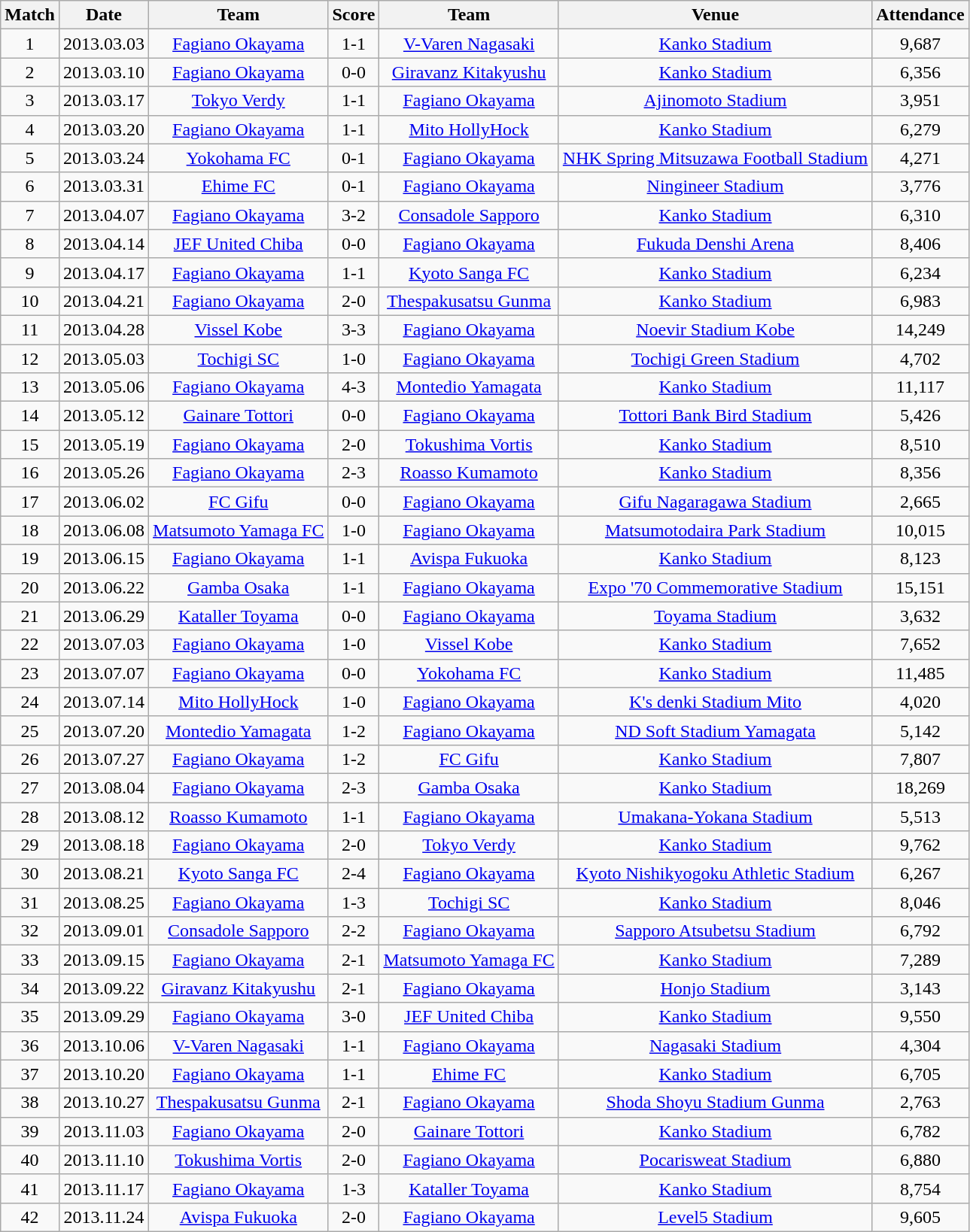<table class="wikitable" style="text-align:center;">
<tr>
<th>Match</th>
<th>Date</th>
<th>Team</th>
<th>Score</th>
<th>Team</th>
<th>Venue</th>
<th>Attendance</th>
</tr>
<tr>
<td>1</td>
<td>2013.03.03</td>
<td><a href='#'>Fagiano Okayama</a></td>
<td>1-1</td>
<td><a href='#'>V-Varen Nagasaki</a></td>
<td><a href='#'>Kanko Stadium</a></td>
<td>9,687</td>
</tr>
<tr>
<td>2</td>
<td>2013.03.10</td>
<td><a href='#'>Fagiano Okayama</a></td>
<td>0-0</td>
<td><a href='#'>Giravanz Kitakyushu</a></td>
<td><a href='#'>Kanko Stadium</a></td>
<td>6,356</td>
</tr>
<tr>
<td>3</td>
<td>2013.03.17</td>
<td><a href='#'>Tokyo Verdy</a></td>
<td>1-1</td>
<td><a href='#'>Fagiano Okayama</a></td>
<td><a href='#'>Ajinomoto Stadium</a></td>
<td>3,951</td>
</tr>
<tr>
<td>4</td>
<td>2013.03.20</td>
<td><a href='#'>Fagiano Okayama</a></td>
<td>1-1</td>
<td><a href='#'>Mito HollyHock</a></td>
<td><a href='#'>Kanko Stadium</a></td>
<td>6,279</td>
</tr>
<tr>
<td>5</td>
<td>2013.03.24</td>
<td><a href='#'>Yokohama FC</a></td>
<td>0-1</td>
<td><a href='#'>Fagiano Okayama</a></td>
<td><a href='#'>NHK Spring Mitsuzawa Football Stadium</a></td>
<td>4,271</td>
</tr>
<tr>
<td>6</td>
<td>2013.03.31</td>
<td><a href='#'>Ehime FC</a></td>
<td>0-1</td>
<td><a href='#'>Fagiano Okayama</a></td>
<td><a href='#'>Ningineer Stadium</a></td>
<td>3,776</td>
</tr>
<tr>
<td>7</td>
<td>2013.04.07</td>
<td><a href='#'>Fagiano Okayama</a></td>
<td>3-2</td>
<td><a href='#'>Consadole Sapporo</a></td>
<td><a href='#'>Kanko Stadium</a></td>
<td>6,310</td>
</tr>
<tr>
<td>8</td>
<td>2013.04.14</td>
<td><a href='#'>JEF United Chiba</a></td>
<td>0-0</td>
<td><a href='#'>Fagiano Okayama</a></td>
<td><a href='#'>Fukuda Denshi Arena</a></td>
<td>8,406</td>
</tr>
<tr>
<td>9</td>
<td>2013.04.17</td>
<td><a href='#'>Fagiano Okayama</a></td>
<td>1-1</td>
<td><a href='#'>Kyoto Sanga FC</a></td>
<td><a href='#'>Kanko Stadium</a></td>
<td>6,234</td>
</tr>
<tr>
<td>10</td>
<td>2013.04.21</td>
<td><a href='#'>Fagiano Okayama</a></td>
<td>2-0</td>
<td><a href='#'>Thespakusatsu Gunma</a></td>
<td><a href='#'>Kanko Stadium</a></td>
<td>6,983</td>
</tr>
<tr>
<td>11</td>
<td>2013.04.28</td>
<td><a href='#'>Vissel Kobe</a></td>
<td>3-3</td>
<td><a href='#'>Fagiano Okayama</a></td>
<td><a href='#'>Noevir Stadium Kobe</a></td>
<td>14,249</td>
</tr>
<tr>
<td>12</td>
<td>2013.05.03</td>
<td><a href='#'>Tochigi SC</a></td>
<td>1-0</td>
<td><a href='#'>Fagiano Okayama</a></td>
<td><a href='#'>Tochigi Green Stadium</a></td>
<td>4,702</td>
</tr>
<tr>
<td>13</td>
<td>2013.05.06</td>
<td><a href='#'>Fagiano Okayama</a></td>
<td>4-3</td>
<td><a href='#'>Montedio Yamagata</a></td>
<td><a href='#'>Kanko Stadium</a></td>
<td>11,117</td>
</tr>
<tr>
<td>14</td>
<td>2013.05.12</td>
<td><a href='#'>Gainare Tottori</a></td>
<td>0-0</td>
<td><a href='#'>Fagiano Okayama</a></td>
<td><a href='#'>Tottori Bank Bird Stadium</a></td>
<td>5,426</td>
</tr>
<tr>
<td>15</td>
<td>2013.05.19</td>
<td><a href='#'>Fagiano Okayama</a></td>
<td>2-0</td>
<td><a href='#'>Tokushima Vortis</a></td>
<td><a href='#'>Kanko Stadium</a></td>
<td>8,510</td>
</tr>
<tr>
<td>16</td>
<td>2013.05.26</td>
<td><a href='#'>Fagiano Okayama</a></td>
<td>2-3</td>
<td><a href='#'>Roasso Kumamoto</a></td>
<td><a href='#'>Kanko Stadium</a></td>
<td>8,356</td>
</tr>
<tr>
<td>17</td>
<td>2013.06.02</td>
<td><a href='#'>FC Gifu</a></td>
<td>0-0</td>
<td><a href='#'>Fagiano Okayama</a></td>
<td><a href='#'>Gifu Nagaragawa Stadium</a></td>
<td>2,665</td>
</tr>
<tr>
<td>18</td>
<td>2013.06.08</td>
<td><a href='#'>Matsumoto Yamaga FC</a></td>
<td>1-0</td>
<td><a href='#'>Fagiano Okayama</a></td>
<td><a href='#'>Matsumotodaira Park Stadium</a></td>
<td>10,015</td>
</tr>
<tr>
<td>19</td>
<td>2013.06.15</td>
<td><a href='#'>Fagiano Okayama</a></td>
<td>1-1</td>
<td><a href='#'>Avispa Fukuoka</a></td>
<td><a href='#'>Kanko Stadium</a></td>
<td>8,123</td>
</tr>
<tr>
<td>20</td>
<td>2013.06.22</td>
<td><a href='#'>Gamba Osaka</a></td>
<td>1-1</td>
<td><a href='#'>Fagiano Okayama</a></td>
<td><a href='#'>Expo '70 Commemorative Stadium</a></td>
<td>15,151</td>
</tr>
<tr>
<td>21</td>
<td>2013.06.29</td>
<td><a href='#'>Kataller Toyama</a></td>
<td>0-0</td>
<td><a href='#'>Fagiano Okayama</a></td>
<td><a href='#'>Toyama Stadium</a></td>
<td>3,632</td>
</tr>
<tr>
<td>22</td>
<td>2013.07.03</td>
<td><a href='#'>Fagiano Okayama</a></td>
<td>1-0</td>
<td><a href='#'>Vissel Kobe</a></td>
<td><a href='#'>Kanko Stadium</a></td>
<td>7,652</td>
</tr>
<tr>
<td>23</td>
<td>2013.07.07</td>
<td><a href='#'>Fagiano Okayama</a></td>
<td>0-0</td>
<td><a href='#'>Yokohama FC</a></td>
<td><a href='#'>Kanko Stadium</a></td>
<td>11,485</td>
</tr>
<tr>
<td>24</td>
<td>2013.07.14</td>
<td><a href='#'>Mito HollyHock</a></td>
<td>1-0</td>
<td><a href='#'>Fagiano Okayama</a></td>
<td><a href='#'>K's denki Stadium Mito</a></td>
<td>4,020</td>
</tr>
<tr>
<td>25</td>
<td>2013.07.20</td>
<td><a href='#'>Montedio Yamagata</a></td>
<td>1-2</td>
<td><a href='#'>Fagiano Okayama</a></td>
<td><a href='#'>ND Soft Stadium Yamagata</a></td>
<td>5,142</td>
</tr>
<tr>
<td>26</td>
<td>2013.07.27</td>
<td><a href='#'>Fagiano Okayama</a></td>
<td>1-2</td>
<td><a href='#'>FC Gifu</a></td>
<td><a href='#'>Kanko Stadium</a></td>
<td>7,807</td>
</tr>
<tr>
<td>27</td>
<td>2013.08.04</td>
<td><a href='#'>Fagiano Okayama</a></td>
<td>2-3</td>
<td><a href='#'>Gamba Osaka</a></td>
<td><a href='#'>Kanko Stadium</a></td>
<td>18,269</td>
</tr>
<tr>
<td>28</td>
<td>2013.08.12</td>
<td><a href='#'>Roasso Kumamoto</a></td>
<td>1-1</td>
<td><a href='#'>Fagiano Okayama</a></td>
<td><a href='#'>Umakana-Yokana Stadium</a></td>
<td>5,513</td>
</tr>
<tr>
<td>29</td>
<td>2013.08.18</td>
<td><a href='#'>Fagiano Okayama</a></td>
<td>2-0</td>
<td><a href='#'>Tokyo Verdy</a></td>
<td><a href='#'>Kanko Stadium</a></td>
<td>9,762</td>
</tr>
<tr>
<td>30</td>
<td>2013.08.21</td>
<td><a href='#'>Kyoto Sanga FC</a></td>
<td>2-4</td>
<td><a href='#'>Fagiano Okayama</a></td>
<td><a href='#'>Kyoto Nishikyogoku Athletic Stadium</a></td>
<td>6,267</td>
</tr>
<tr>
<td>31</td>
<td>2013.08.25</td>
<td><a href='#'>Fagiano Okayama</a></td>
<td>1-3</td>
<td><a href='#'>Tochigi SC</a></td>
<td><a href='#'>Kanko Stadium</a></td>
<td>8,046</td>
</tr>
<tr>
<td>32</td>
<td>2013.09.01</td>
<td><a href='#'>Consadole Sapporo</a></td>
<td>2-2</td>
<td><a href='#'>Fagiano Okayama</a></td>
<td><a href='#'>Sapporo Atsubetsu Stadium</a></td>
<td>6,792</td>
</tr>
<tr>
<td>33</td>
<td>2013.09.15</td>
<td><a href='#'>Fagiano Okayama</a></td>
<td>2-1</td>
<td><a href='#'>Matsumoto Yamaga FC</a></td>
<td><a href='#'>Kanko Stadium</a></td>
<td>7,289</td>
</tr>
<tr>
<td>34</td>
<td>2013.09.22</td>
<td><a href='#'>Giravanz Kitakyushu</a></td>
<td>2-1</td>
<td><a href='#'>Fagiano Okayama</a></td>
<td><a href='#'>Honjo Stadium</a></td>
<td>3,143</td>
</tr>
<tr>
<td>35</td>
<td>2013.09.29</td>
<td><a href='#'>Fagiano Okayama</a></td>
<td>3-0</td>
<td><a href='#'>JEF United Chiba</a></td>
<td><a href='#'>Kanko Stadium</a></td>
<td>9,550</td>
</tr>
<tr>
<td>36</td>
<td>2013.10.06</td>
<td><a href='#'>V-Varen Nagasaki</a></td>
<td>1-1</td>
<td><a href='#'>Fagiano Okayama</a></td>
<td><a href='#'>Nagasaki Stadium</a></td>
<td>4,304</td>
</tr>
<tr>
<td>37</td>
<td>2013.10.20</td>
<td><a href='#'>Fagiano Okayama</a></td>
<td>1-1</td>
<td><a href='#'>Ehime FC</a></td>
<td><a href='#'>Kanko Stadium</a></td>
<td>6,705</td>
</tr>
<tr>
<td>38</td>
<td>2013.10.27</td>
<td><a href='#'>Thespakusatsu Gunma</a></td>
<td>2-1</td>
<td><a href='#'>Fagiano Okayama</a></td>
<td><a href='#'>Shoda Shoyu Stadium Gunma</a></td>
<td>2,763</td>
</tr>
<tr>
<td>39</td>
<td>2013.11.03</td>
<td><a href='#'>Fagiano Okayama</a></td>
<td>2-0</td>
<td><a href='#'>Gainare Tottori</a></td>
<td><a href='#'>Kanko Stadium</a></td>
<td>6,782</td>
</tr>
<tr>
<td>40</td>
<td>2013.11.10</td>
<td><a href='#'>Tokushima Vortis</a></td>
<td>2-0</td>
<td><a href='#'>Fagiano Okayama</a></td>
<td><a href='#'>Pocarisweat Stadium</a></td>
<td>6,880</td>
</tr>
<tr>
<td>41</td>
<td>2013.11.17</td>
<td><a href='#'>Fagiano Okayama</a></td>
<td>1-3</td>
<td><a href='#'>Kataller Toyama</a></td>
<td><a href='#'>Kanko Stadium</a></td>
<td>8,754</td>
</tr>
<tr>
<td>42</td>
<td>2013.11.24</td>
<td><a href='#'>Avispa Fukuoka</a></td>
<td>2-0</td>
<td><a href='#'>Fagiano Okayama</a></td>
<td><a href='#'>Level5 Stadium</a></td>
<td>9,605</td>
</tr>
</table>
